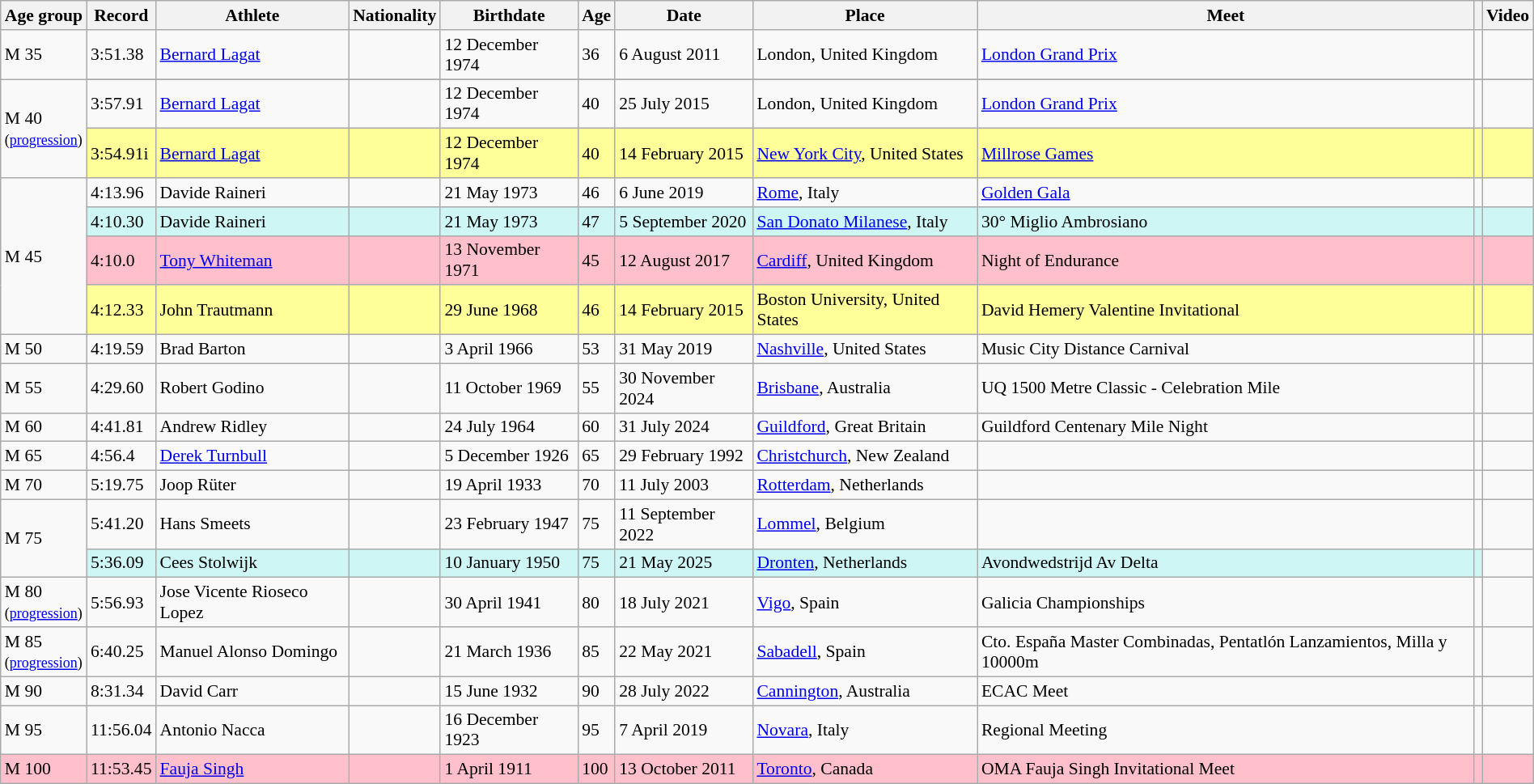<table class="wikitable" style="font-size:90%; width: 100%;">
<tr>
<th>Age group</th>
<th>Record</th>
<th>Athlete</th>
<th>Nationality</th>
<th>Birthdate</th>
<th>Age</th>
<th>Date</th>
<th>Place</th>
<th>Meet</th>
<th></th>
<th>Video</th>
</tr>
<tr>
<td>M 35</td>
<td>3:51.38</td>
<td><a href='#'>Bernard Lagat</a></td>
<td></td>
<td>12 December 1974</td>
<td>36</td>
<td>6 August 2011</td>
<td>London, United Kingdom</td>
<td><a href='#'>London Grand Prix</a></td>
<td></td>
<td> </td>
</tr>
<tr>
<td rowspan=3>M 40 <br><small>(<a href='#'>progression</a>)</small></td>
</tr>
<tr>
<td>3:57.91</td>
<td><a href='#'>Bernard Lagat</a></td>
<td></td>
<td>12 December 1974</td>
<td>40</td>
<td>25 July 2015</td>
<td>London, United Kingdom</td>
<td><a href='#'>London Grand Prix</a></td>
<td></td>
<td></td>
</tr>
<tr style="background:#ff9;">
<td>3:54.91i</td>
<td><a href='#'>Bernard Lagat</a></td>
<td></td>
<td>12 December 1974</td>
<td>40</td>
<td>14 February 2015</td>
<td><a href='#'>New York City</a>, United States</td>
<td><a href='#'>Millrose Games</a></td>
<td></td>
<td></td>
</tr>
<tr>
<td rowspan=4>M 45</td>
<td>4:13.96</td>
<td>Davide Raineri</td>
<td></td>
<td>21 May 1973</td>
<td>46</td>
<td>6 June 2019</td>
<td><a href='#'>Rome</a>, Italy</td>
<td><a href='#'>Golden Gala</a></td>
<td></td>
<td></td>
</tr>
<tr style="background:#cef6f5;">
<td>4:10.30</td>
<td>Davide Raineri</td>
<td></td>
<td>21 May 1973</td>
<td>47</td>
<td>5 September 2020</td>
<td><a href='#'>San Donato Milanese</a>, Italy</td>
<td>30° Miglio Ambrosiano</td>
<td></td>
<td></td>
</tr>
<tr style="background:pink">
<td>4:10.0 </td>
<td><a href='#'>Tony Whiteman</a></td>
<td></td>
<td>13 November 1971</td>
<td>45</td>
<td>12 August 2017</td>
<td><a href='#'>Cardiff</a>, United Kingdom</td>
<td>Night of Endurance</td>
<td></td>
<td></td>
</tr>
<tr style="background:#ff9;">
<td>4:12.33 </td>
<td>John Trautmann</td>
<td></td>
<td>29 June 1968</td>
<td>46</td>
<td>14 February 2015</td>
<td>Boston University, United States</td>
<td>David Hemery Valentine Invitational</td>
<td></td>
<td></td>
</tr>
<tr>
<td>M 50</td>
<td>4:19.59</td>
<td>Brad Barton</td>
<td></td>
<td>3 April 1966</td>
<td>53</td>
<td>31 May 2019</td>
<td><a href='#'>Nashville</a>, United States</td>
<td>Music City Distance Carnival</td>
<td></td>
<td></td>
</tr>
<tr>
<td>M 55</td>
<td>4:29.60</td>
<td>Robert Godino</td>
<td></td>
<td>11 October 1969</td>
<td>55</td>
<td>30 November 2024</td>
<td><a href='#'>Brisbane</a>, Australia</td>
<td>UQ 1500 Metre Classic - Celebration Mile</td>
<td></td>
<td></td>
</tr>
<tr>
<td>M 60</td>
<td>4:41.81</td>
<td>Andrew Ridley</td>
<td></td>
<td>24 July 1964</td>
<td>60</td>
<td>31 July 2024</td>
<td><a href='#'>Guildford</a>, Great Britain</td>
<td>Guildford Centenary Mile Night</td>
<td></td>
<td></td>
</tr>
<tr>
<td>M 65</td>
<td>4:56.4 </td>
<td><a href='#'>Derek Turnbull</a></td>
<td></td>
<td>5 December 1926</td>
<td>65</td>
<td>29 February 1992</td>
<td><a href='#'>Christchurch</a>, New Zealand</td>
<td></td>
<td></td>
<td></td>
</tr>
<tr>
<td>M 70</td>
<td>5:19.75</td>
<td>Joop Rüter</td>
<td></td>
<td>19 April 1933</td>
<td>70</td>
<td>11 July 2003</td>
<td><a href='#'>Rotterdam</a>, Netherlands</td>
<td></td>
<td></td>
<td></td>
</tr>
<tr>
<td rowspan=2>M 75</td>
<td>5:41.20</td>
<td>Hans Smeets</td>
<td></td>
<td>23 February 1947</td>
<td>75</td>
<td>11 September 2022</td>
<td><a href='#'>Lommel</a>, Belgium</td>
<td></td>
<td></td>
<td></td>
</tr>
<tr style="background:#cef6f5;">
<td>5:36.09</td>
<td>Cees Stolwijk</td>
<td></td>
<td>10 January 1950</td>
<td>75</td>
<td>21 May 2025</td>
<td><a href='#'>Dronten</a>, Netherlands</td>
<td>Avondwedstrijd Av Delta</td>
<td></td>
</tr>
<tr>
<td>M 80 <br><small>(<a href='#'>progression</a>)</small></td>
<td>5:56.93</td>
<td>Jose Vicente Rioseco Lopez</td>
<td></td>
<td>30 April 1941</td>
<td>80</td>
<td>18 July 2021</td>
<td><a href='#'>Vigo</a>, Spain</td>
<td>Galicia Championships</td>
<td></td>
<td></td>
</tr>
<tr>
<td>M 85 <br><small>(<a href='#'>progression</a>)</small></td>
<td>6:40.25</td>
<td>Manuel Alonso Domingo</td>
<td></td>
<td>21 March 1936</td>
<td>85</td>
<td>22 May 2021</td>
<td><a href='#'>Sabadell</a>, Spain</td>
<td>Cto. España Master Combinadas, Pentatlón Lanzamientos, Milla y 10000m</td>
<td></td>
<td></td>
</tr>
<tr>
<td>M 90</td>
<td>8:31.34</td>
<td>David Carr</td>
<td></td>
<td>15 June 1932</td>
<td>90</td>
<td>28 July 2022</td>
<td><a href='#'>Cannington</a>, Australia</td>
<td>ECAC Meet</td>
<td></td>
<td></td>
</tr>
<tr>
<td>M 95</td>
<td>11:56.04</td>
<td>Antonio Nacca</td>
<td></td>
<td>16 December 1923</td>
<td>95</td>
<td>7 April 2019</td>
<td><a href='#'>Novara</a>, Italy</td>
<td>Regional Meeting</td>
<td></td>
<td></td>
</tr>
<tr style="background:pink">
<td>M 100</td>
<td>11:53.45</td>
<td><a href='#'>Fauja Singh</a></td>
<td></td>
<td>1 April 1911</td>
<td>100</td>
<td>13 October 2011</td>
<td><a href='#'>Toronto</a>, Canada</td>
<td>OMA Fauja Singh Invitational Meet</td>
<td></td>
<td></td>
</tr>
</table>
